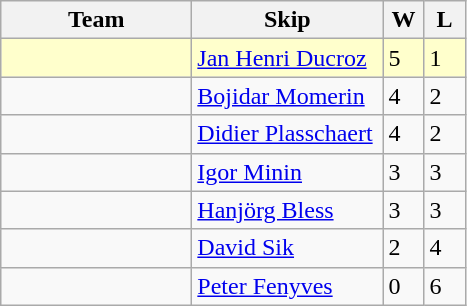<table class="wikitable">
<tr>
<th width="120">Team</th>
<th width="120">Skip</th>
<th width="20">W</th>
<th width="20">L</th>
</tr>
<tr bgcolor="#ffffcc">
<td></td>
<td><a href='#'>Jan Henri Ducroz</a></td>
<td>5</td>
<td>1</td>
</tr>
<tr>
<td></td>
<td><a href='#'>Bojidar Momerin</a></td>
<td>4</td>
<td>2</td>
</tr>
<tr>
<td></td>
<td><a href='#'>Didier Plasschaert</a></td>
<td>4</td>
<td>2</td>
</tr>
<tr>
<td></td>
<td><a href='#'>Igor Minin</a></td>
<td>3</td>
<td>3</td>
</tr>
<tr>
<td></td>
<td><a href='#'>Hanjörg Bless</a></td>
<td>3</td>
<td>3</td>
</tr>
<tr>
<td></td>
<td><a href='#'>David Sik</a></td>
<td>2</td>
<td>4</td>
</tr>
<tr>
<td></td>
<td><a href='#'>Peter Fenyves</a></td>
<td>0</td>
<td>6</td>
</tr>
</table>
